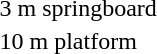<table>
<tr>
<td>3 m springboard<br></td>
<td></td>
<td></td>
<td></td>
</tr>
<tr>
<td>10 m platform<br></td>
<td></td>
<td></td>
<td></td>
</tr>
</table>
